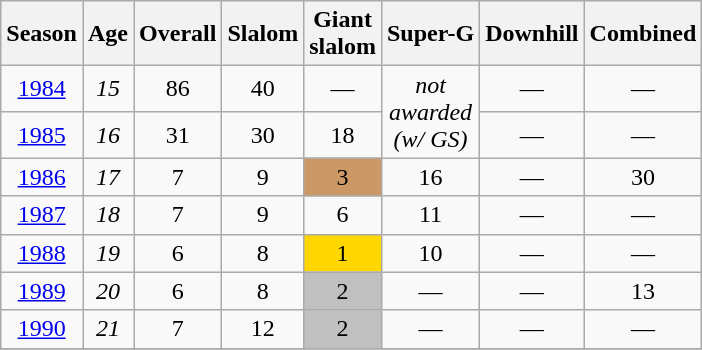<table class=wikitable style="text-align:center">
<tr>
<th>Season</th>
<th>Age</th>
<th>Overall</th>
<th>Slalom</th>
<th>Giant<br>slalom</th>
<th>Super-G</th>
<th>Downhill</th>
<th>Combined</th>
</tr>
<tr>
<td><a href='#'>1984</a></td>
<td><em>15</em></td>
<td>86</td>
<td>40</td>
<td>—</td>
<td rowspan="2"><em>not<br>awarded<br>(w/ GS)</em></td>
<td>—</td>
<td>—</td>
</tr>
<tr>
<td><a href='#'>1985</a></td>
<td><em>16</em></td>
<td>31</td>
<td>30</td>
<td>18</td>
<td>—</td>
<td>—</td>
</tr>
<tr>
<td><a href='#'>1986</a></td>
<td><em>17</em></td>
<td>7</td>
<td>9</td>
<td style="background:#c96;">3</td>
<td>16</td>
<td>—</td>
<td>30</td>
</tr>
<tr>
<td><a href='#'>1987</a></td>
<td><em>18</em></td>
<td>7</td>
<td>9</td>
<td>6</td>
<td>11</td>
<td>—</td>
<td>—</td>
</tr>
<tr>
<td><a href='#'>1988</a></td>
<td><em>19</em></td>
<td>6</td>
<td>8</td>
<td bgcolor="gold">1</td>
<td>10</td>
<td>—</td>
<td>—</td>
</tr>
<tr>
<td><a href='#'>1989</a></td>
<td><em>20</em></td>
<td>6</td>
<td>8</td>
<td bgcolor="silver">2</td>
<td>—</td>
<td>—</td>
<td>13</td>
</tr>
<tr>
<td><a href='#'>1990</a></td>
<td><em>21</em></td>
<td>7</td>
<td>12</td>
<td bgcolor="silver">2</td>
<td>—</td>
<td>—</td>
<td>—</td>
</tr>
<tr>
</tr>
</table>
